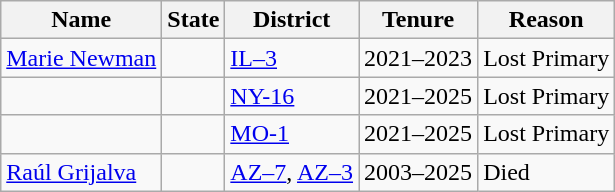<table class="wikitable sortable">
<tr>
<th>Name</th>
<th>State</th>
<th>District</th>
<th>Tenure</th>
<th>Reason</th>
</tr>
<tr>
<td><a href='#'>Marie Newman</a></td>
<td></td>
<td><a href='#'>IL–3</a></td>
<td>2021–2023</td>
<td>Lost Primary</td>
</tr>
<tr>
<td></td>
<td></td>
<td><a href='#'>NY-16</a></td>
<td>2021–2025</td>
<td>Lost Primary</td>
</tr>
<tr>
<td></td>
<td></td>
<td><a href='#'>MO-1</a></td>
<td>2021–2025</td>
<td>Lost Primary</td>
</tr>
<tr>
<td><a href='#'>Raúl Grijalva</a></td>
<td></td>
<td><a href='#'>AZ–7</a>, <a href='#'>AZ–3</a></td>
<td>2003–2025</td>
<td>Died</td>
</tr>
</table>
